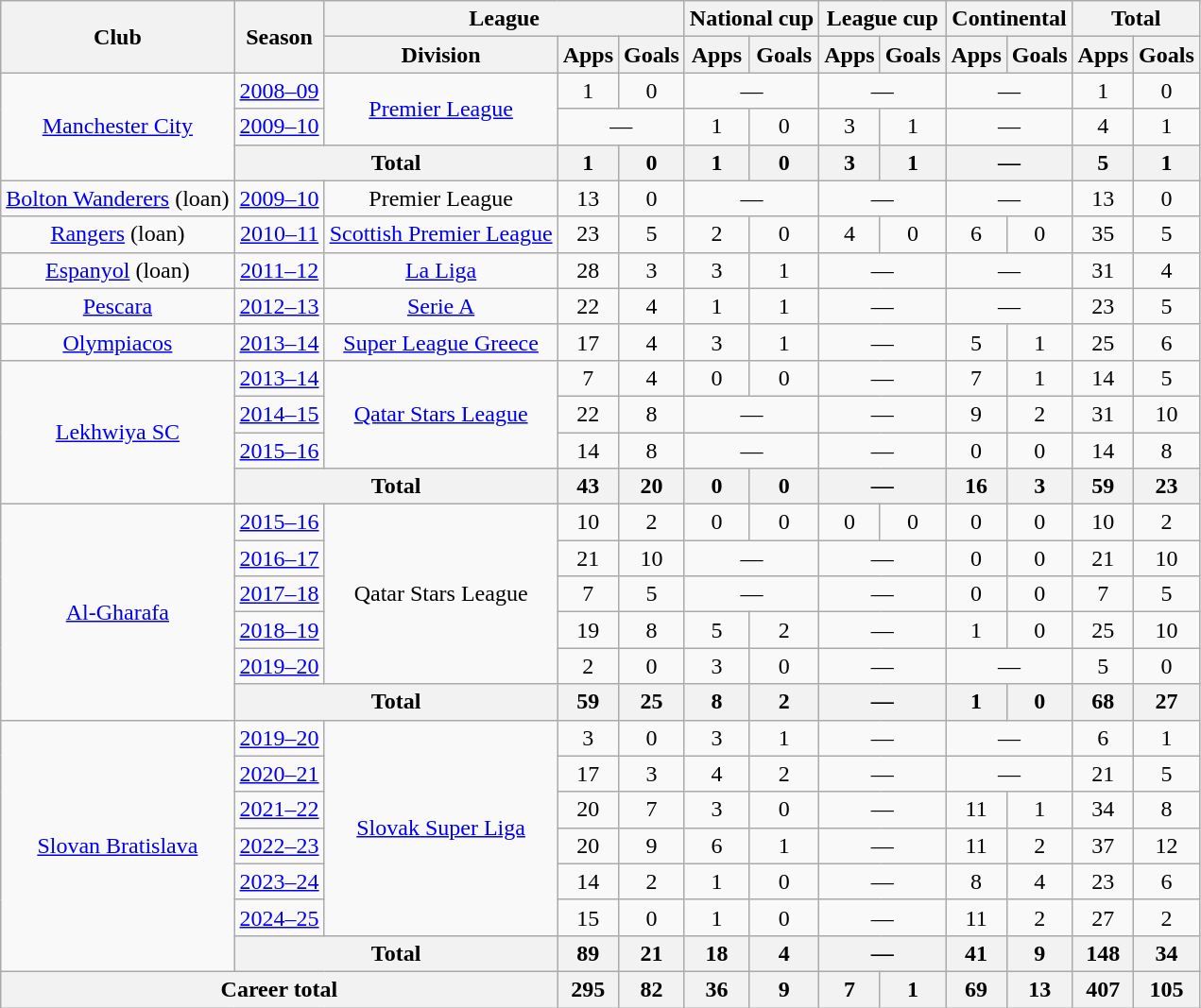<table class=wikitable style=text-align:center>
<tr>
<th rowspan=2>Club</th>
<th rowspan=2>Season</th>
<th colspan=3>League</th>
<th colspan=2>National cup</th>
<th colspan=2>League cup</th>
<th colspan=2>Continental</th>
<th colspan=2>Total</th>
</tr>
<tr>
<th>Division</th>
<th>Apps</th>
<th>Goals</th>
<th>Apps</th>
<th>Goals</th>
<th>Apps</th>
<th>Goals</th>
<th>Apps</th>
<th>Goals</th>
<th>Apps</th>
<th>Goals</th>
</tr>
<tr>
<td rowspan="3"><a href='#'>Manchester City</a></td>
<td><a href='#'>2008–09</a></td>
<td rowspan="2"><a href='#'>Premier League</a></td>
<td>1</td>
<td>0</td>
<td colspan="2">—</td>
<td colspan="2">—</td>
<td colspan="2">—</td>
<td>1</td>
<td>0</td>
</tr>
<tr>
<td><a href='#'>2009–10</a></td>
<td colspan="2">—</td>
<td>1</td>
<td>0</td>
<td>3</td>
<td>1</td>
<td colspan="2">—</td>
<td>4</td>
<td>1</td>
</tr>
<tr>
<th colspan="2">Total</th>
<th>1</th>
<th>0</th>
<th>1</th>
<th>0</th>
<th>3</th>
<th>1</th>
<th colspan="2">—</th>
<th>5</th>
<th>1</th>
</tr>
<tr>
<td><a href='#'>Bolton Wanderers</a> (loan)</td>
<td><a href='#'>2009–10</a></td>
<td>Premier League</td>
<td>13</td>
<td>0</td>
<td colspan="2">—</td>
<td colspan="2">—</td>
<td colspan="2">—</td>
<td>13</td>
<td>0</td>
</tr>
<tr>
<td><a href='#'>Rangers</a> (loan)</td>
<td><a href='#'>2010–11</a></td>
<td><a href='#'>Scottish Premier League</a></td>
<td>23</td>
<td>5</td>
<td>2</td>
<td>0</td>
<td>4</td>
<td>0</td>
<td>6</td>
<td>0</td>
<td>35</td>
<td>5</td>
</tr>
<tr>
<td><a href='#'>Espanyol</a> (loan)</td>
<td><a href='#'>2011–12</a></td>
<td><a href='#'>La Liga</a></td>
<td>28</td>
<td>3</td>
<td>3</td>
<td>1</td>
<td colspan="2">—</td>
<td colspan="2">—</td>
<td>31</td>
<td>4</td>
</tr>
<tr>
<td><a href='#'>Pescara</a></td>
<td><a href='#'>2012–13</a></td>
<td><a href='#'>Serie A</a></td>
<td>22</td>
<td>4</td>
<td>1</td>
<td>1</td>
<td colspan="2">—</td>
<td colspan="2">—</td>
<td>23</td>
<td>5</td>
</tr>
<tr>
<td><a href='#'>Olympiacos</a></td>
<td><a href='#'>2013–14</a></td>
<td><a href='#'>Super League Greece</a></td>
<td>17</td>
<td>4</td>
<td>3</td>
<td>1</td>
<td colspan="2">—</td>
<td>5</td>
<td>1</td>
<td>25</td>
<td>6</td>
</tr>
<tr>
<td rowspan="4"><a href='#'>Lekhwiya SC</a></td>
<td><a href='#'>2013–14</a></td>
<td rowspan="3"><a href='#'>Qatar Stars League</a></td>
<td>7</td>
<td>4</td>
<td>0</td>
<td>0</td>
<td colspan="2">—</td>
<td>7</td>
<td>1</td>
<td>14</td>
<td>5</td>
</tr>
<tr>
<td><a href='#'>2014–15</a></td>
<td>22</td>
<td>8</td>
<td colspan="2">—</td>
<td colspan="2">—</td>
<td>9</td>
<td>2</td>
<td>31</td>
<td>10</td>
</tr>
<tr>
<td><a href='#'>2015–16</a></td>
<td>14</td>
<td>8</td>
<td colspan="2">—</td>
<td colspan="2">—</td>
<td>0</td>
<td>0</td>
<td>14</td>
<td>8</td>
</tr>
<tr>
<th colspan="2">Total</th>
<th>43</th>
<th>20</th>
<th>0</th>
<th>0</th>
<th colspan="2">—</th>
<th>16</th>
<th>3</th>
<th>59</th>
<th>23</th>
</tr>
<tr>
<td rowspan="6"><a href='#'>Al-Gharafa</a></td>
<td><a href='#'>2015–16</a></td>
<td rowspan="5">Qatar Stars League</td>
<td>10</td>
<td>2</td>
<td>0</td>
<td>0</td>
<td>0</td>
<td>0</td>
<td>0</td>
<td>0</td>
<td>10</td>
<td>2</td>
</tr>
<tr>
<td><a href='#'>2016–17</a></td>
<td>21</td>
<td>10</td>
<td colspan="2">—</td>
<td colspan="2">—</td>
<td>0</td>
<td>0</td>
<td>21</td>
<td>10</td>
</tr>
<tr>
<td><a href='#'>2017–18</a></td>
<td>7</td>
<td>5</td>
<td colspan="2">—</td>
<td colspan="2">—</td>
<td>0</td>
<td>0</td>
<td>7</td>
<td>5</td>
</tr>
<tr>
<td><a href='#'>2018–19</a></td>
<td>19</td>
<td>8</td>
<td>5</td>
<td>2</td>
<td colspan="2">—</td>
<td>1</td>
<td>0</td>
<td>25</td>
<td>10</td>
</tr>
<tr>
<td><a href='#'>2019–20</a></td>
<td>2</td>
<td>0</td>
<td>3</td>
<td>0</td>
<td colspan="2">—</td>
<td colspan="2">—</td>
<td>5</td>
<td>0</td>
</tr>
<tr>
<th colspan="2">Total</th>
<th>59</th>
<th>25</th>
<th>8</th>
<th>2</th>
<th colspan="2">—</th>
<th>1</th>
<th>0</th>
<th>68</th>
<th>27</th>
</tr>
<tr>
<td rowspan="7"><a href='#'>Slovan Bratislava</a></td>
<td><a href='#'>2019–20</a></td>
<td rowspan="6"><a href='#'>Slovak Super Liga</a></td>
<td>3</td>
<td>0</td>
<td>3</td>
<td>1</td>
<td colspan="2">—</td>
<td colspan="2">—</td>
<td>6</td>
<td>1</td>
</tr>
<tr>
<td><a href='#'>2020–21</a></td>
<td>17</td>
<td>3</td>
<td>4</td>
<td>2</td>
<td colspan="2">—</td>
<td colspan="2">—</td>
<td>21</td>
<td>5</td>
</tr>
<tr>
<td><a href='#'>2021–22</a></td>
<td>20</td>
<td>7</td>
<td>3</td>
<td>0</td>
<td colspan="2">—</td>
<td>11</td>
<td>1</td>
<td>34</td>
<td>8</td>
</tr>
<tr>
<td><a href='#'>2022–23</a></td>
<td>20</td>
<td>9</td>
<td>6</td>
<td>1</td>
<td colspan="2">—</td>
<td>11</td>
<td>2</td>
<td>37</td>
<td>12</td>
</tr>
<tr>
<td><a href='#'>2023–24</a></td>
<td>14</td>
<td>2</td>
<td>1</td>
<td>0</td>
<td colspan="2">—</td>
<td>8</td>
<td>4</td>
<td>23</td>
<td>6</td>
</tr>
<tr>
<td><a href='#'>2024–25</a></td>
<td>15</td>
<td>0</td>
<td>1</td>
<td>0</td>
<td colspan="2">—</td>
<td>11</td>
<td>2</td>
<td>27</td>
<td>2</td>
</tr>
<tr>
<th colspan="2">Total</th>
<th>89</th>
<th>21</th>
<th>18</th>
<th>4</th>
<th colspan="2">—</th>
<th>41</th>
<th>9</th>
<th>148</th>
<th>34</th>
</tr>
<tr>
<th colspan="3">Career total</th>
<th>295</th>
<th>82</th>
<th>36</th>
<th>9</th>
<th>7</th>
<th>1</th>
<th>69</th>
<th>13</th>
<th>407</th>
<th>105</th>
</tr>
</table>
